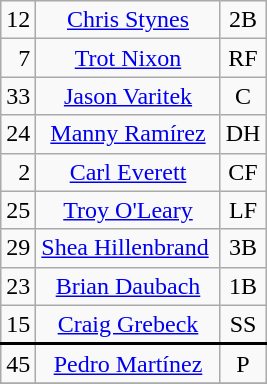<table class="wikitable plainrowheaders" style="text-align:center;">
<tr>
<td>12</td>
<td><a href='#'>Chris Stynes</a></td>
<td>2B</td>
</tr>
<tr>
<td>  7</td>
<td><a href='#'>Trot Nixon</a></td>
<td>RF</td>
</tr>
<tr>
<td>33</td>
<td><a href='#'>Jason Varitek</a></td>
<td>C</td>
</tr>
<tr>
<td>24</td>
<td><a href='#'>Manny Ramírez</a></td>
<td>DH</td>
</tr>
<tr>
<td>  2</td>
<td><a href='#'>Carl Everett</a></td>
<td>CF</td>
</tr>
<tr>
<td>25</td>
<td><a href='#'>Troy O'Leary</a></td>
<td>LF</td>
</tr>
<tr>
<td>29</td>
<td><a href='#'>Shea Hillenbrand</a> </td>
<td>3B</td>
</tr>
<tr>
<td>23</td>
<td><a href='#'>Brian Daubach</a></td>
<td>1B</td>
</tr>
<tr style="border-bottom:2px solid black">
<td>15</td>
<td><a href='#'>Craig Grebeck</a></td>
<td>SS</td>
</tr>
<tr>
<td>45</td>
<td><a href='#'>Pedro Martínez</a></td>
<td>P</td>
</tr>
<tr>
</tr>
</table>
